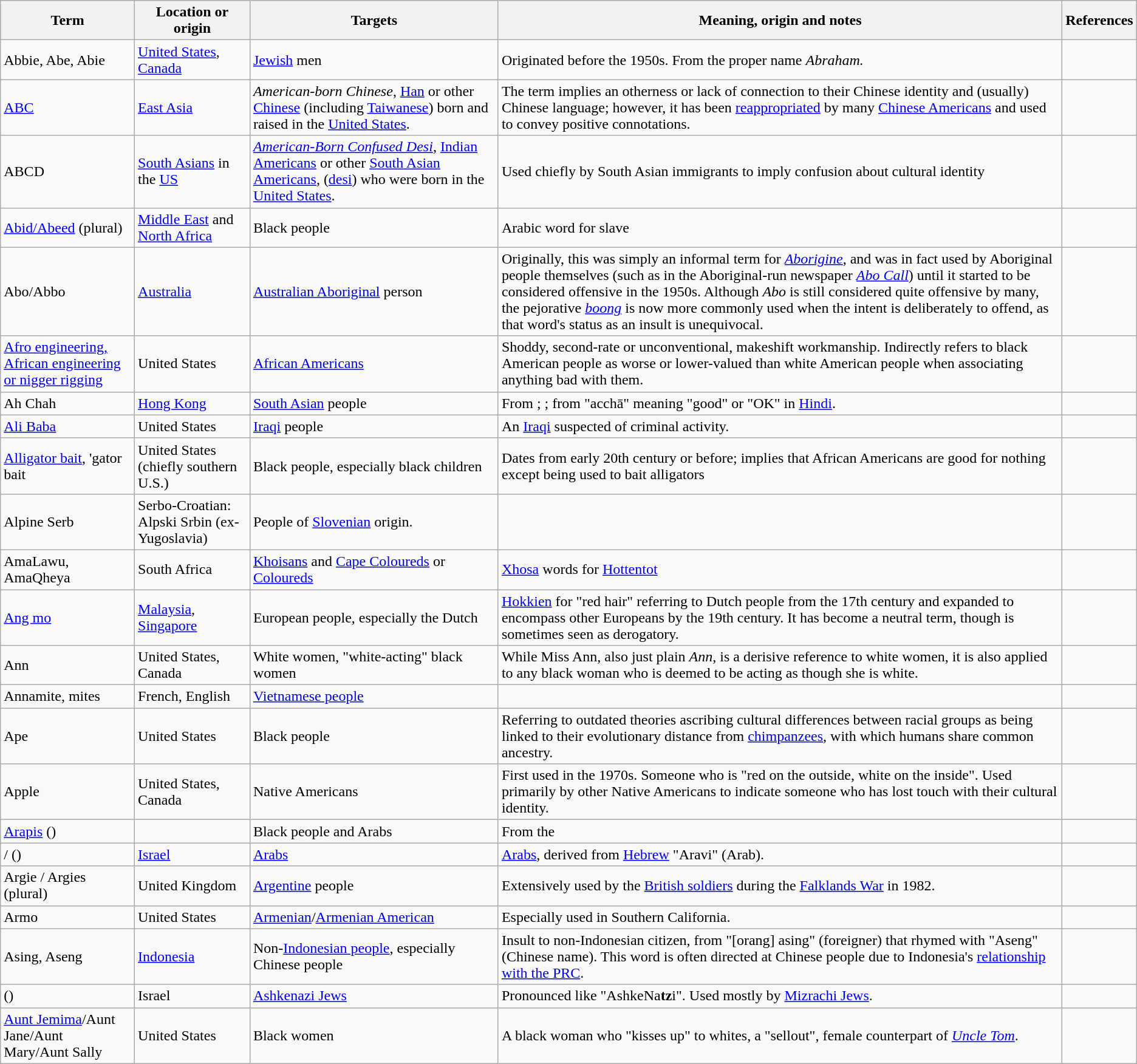<table class="wikitable">
<tr>
<th>Term</th>
<th>Location or origin</th>
<th>Targets</th>
<th>Meaning, origin and notes</th>
<th>References</th>
</tr>
<tr>
<td>Abbie, Abe, Abie</td>
<td><a href='#'>United States</a>, <a href='#'>Canada</a></td>
<td><a href='#'>Jewish</a> men</td>
<td>Originated before the 1950s. From the proper name <em>Abraham.</em></td>
<td></td>
</tr>
<tr>
<td><a href='#'>ABC</a></td>
<td><a href='#'>East Asia</a></td>
<td><em>American-born Chinese</em>, <a href='#'>Han</a> or other <a href='#'>Chinese</a> (including <a href='#'>Taiwanese</a>) born and raised in the <a href='#'>United States</a>.</td>
<td>The term implies an otherness or lack of connection to their Chinese identity and (usually) Chinese language; however, it has been <a href='#'>reappropriated</a> by many <a href='#'>Chinese Americans</a> and used to convey positive connotations.</td>
<td></td>
</tr>
<tr>
<td>ABCD</td>
<td><a href='#'>South Asians</a> in the <a href='#'>US</a></td>
<td><em><a href='#'>American-Born Confused Desi</a></em>, <a href='#'>Indian Americans</a> or other <a href='#'>South Asian Americans</a>, (<a href='#'>desi</a>) who were born in the <a href='#'>United States</a>.</td>
<td>Used chiefly by South Asian immigrants to imply confusion about cultural identity</td>
<td></td>
</tr>
<tr>
<td><a href='#'>Abid/Abeed</a> (plural)</td>
<td><a href='#'>Middle East</a> and <a href='#'>North Africa</a></td>
<td>Black people</td>
<td>Arabic word for slave</td>
<td></td>
</tr>
<tr>
<td>Abo/Abbo</td>
<td><a href='#'>Australia</a></td>
<td><a href='#'>Australian Aboriginal</a> person</td>
<td>Originally, this was simply an informal term for <em><a href='#'>Aborigine</a></em>, and was in fact used by Aboriginal people themselves (such as in the Aboriginal-run newspaper <em><a href='#'>Abo Call</a></em>) until it started to be considered offensive in the 1950s. Although <em>Abo</em> is still considered quite offensive by many, the pejorative <em><a href='#'>boong</a></em> is now more commonly used when the intent is deliberately to offend, as that word's status as an insult is unequivocal.</td>
<td></td>
</tr>
<tr>
<td><a href='#'>Afro engineering, African engineering or nigger rigging</a></td>
<td>United States</td>
<td><a href='#'>African Americans</a></td>
<td>Shoddy, second-rate or unconventional, makeshift workmanship. Indirectly refers to black American people as worse or lower-valued than white American people when associating anything bad with them.</td>
<td></td>
</tr>
<tr>
<td>Ah Chah</td>
<td><a href='#'>Hong Kong</a></td>
<td><a href='#'>South Asian</a> people</td>
<td>From ; ; from "acchā" meaning "good" or "OK" in <a href='#'>Hindi</a>.</td>
<td></td>
</tr>
<tr>
<td><a href='#'>Ali Baba</a></td>
<td>United States</td>
<td><a href='#'>Iraqi</a> people</td>
<td>An <a href='#'>Iraqi</a> suspected of criminal activity.</td>
<td></td>
</tr>
<tr>
<td><a href='#'>Alligator bait</a>, 'gator bait</td>
<td>United States (chiefly southern U.S.)</td>
<td>Black people, especially black children</td>
<td>Dates from early 20th century or before; implies that African Americans are good for nothing except being used to bait alligators</td>
<td></td>
</tr>
<tr>
<td>Alpine Serb</td>
<td>Serbo-Croatian: Alpski Srbin (ex-Yugoslavia)</td>
<td>People of <a href='#'>Slovenian</a> origin.</td>
<td></td>
<td></td>
</tr>
<tr>
<td>AmaLawu, AmaQheya</td>
<td>South Africa</td>
<td><a href='#'>Khoisans</a> and <a href='#'>Cape Coloureds</a> or <a href='#'>Coloureds</a></td>
<td><a href='#'>Xhosa</a> words for <a href='#'>Hottentot</a></td>
<td></td>
</tr>
<tr>
<td><a href='#'>Ang mo</a></td>
<td><a href='#'>Malaysia</a>, <a href='#'>Singapore</a></td>
<td>European people, especially the Dutch</td>
<td><a href='#'>Hokkien</a> for "red hair" referring to Dutch people from the 17th century and expanded to encompass other Europeans by the 19th century. It has become a neutral term, though is sometimes seen as derogatory.</td>
<td></td>
</tr>
<tr>
<td>Ann</td>
<td>United States, Canada</td>
<td>White women, "white-acting" black women</td>
<td>While Miss Ann, also just plain <em>Ann</em>, is a derisive reference to white women, it is also applied to any black woman who is deemed to be acting as though she is white.</td>
<td></td>
</tr>
<tr>
<td>Annamite, mites</td>
<td>French, English</td>
<td><a href='#'>Vietnamese people</a></td>
<td></td>
<td></td>
</tr>
<tr>
<td>Ape</td>
<td>United States</td>
<td>Black people</td>
<td>Referring to outdated theories ascribing cultural differences between racial groups as being linked to their evolutionary distance from <a href='#'>chimpanzees</a>, with which humans share common ancestry.</td>
<td></td>
</tr>
<tr>
<td>Apple</td>
<td>United States, Canada</td>
<td>Native Americans</td>
<td>First used in the 1970s. Someone who is "red on the outside, white on the inside". Used primarily by other Native Americans to indicate someone who has lost touch with their cultural identity.</td>
<td></td>
</tr>
<tr>
<td><a href='#'>Arapis</a> ()</td>
<td></td>
<td>Black people and Arabs</td>
<td>From the</td>
<td></td>
</tr>
<tr>
<td> /  ()</td>
<td><a href='#'>Israel</a></td>
<td><a href='#'>Arabs</a></td>
<td><a href='#'>Arabs</a>, derived from <a href='#'>Hebrew</a> "Aravi" (Arab).</td>
<td></td>
</tr>
<tr>
<td>Argie / Argies (plural)</td>
<td>United Kingdom</td>
<td><a href='#'>Argentine</a> people</td>
<td>Extensively used by the <a href='#'>British soldiers</a> during the <a href='#'>Falklands War</a> in 1982.</td>
<td></td>
</tr>
<tr>
<td>Armo</td>
<td>United States</td>
<td><a href='#'>Armenian</a>/<a href='#'>Armenian American</a></td>
<td>Especially used in Southern California.</td>
<td></td>
</tr>
<tr>
<td>Asing, Aseng</td>
<td><a href='#'>Indonesia</a></td>
<td>Non-<a href='#'>Indonesian people</a>, especially Chinese people</td>
<td>Insult to non-Indonesian citizen, from "[orang] asing" (foreigner) that rhymed with "Aseng" (Chinese name). This word is often directed at Chinese people due to Indonesia's <a href='#'>relationship with the PRC</a>.</td>
<td></td>
</tr>
<tr>
<td> ()</td>
<td>Israel</td>
<td><a href='#'>Ashkenazi Jews</a></td>
<td>Pronounced like "AshkeNa<strong>tz</strong>i". Used mostly by <a href='#'>Mizrachi Jews</a>.</td>
<td></td>
</tr>
<tr>
<td><a href='#'>Aunt Jemima</a>/Aunt Jane/Aunt Mary/Aunt Sally</td>
<td>United States</td>
<td>Black women</td>
<td>A black woman who "kisses up" to whites, a "sellout", female counterpart of <em><a href='#'>Uncle Tom</a></em>.</td>
<td></td>
</tr>
</table>
